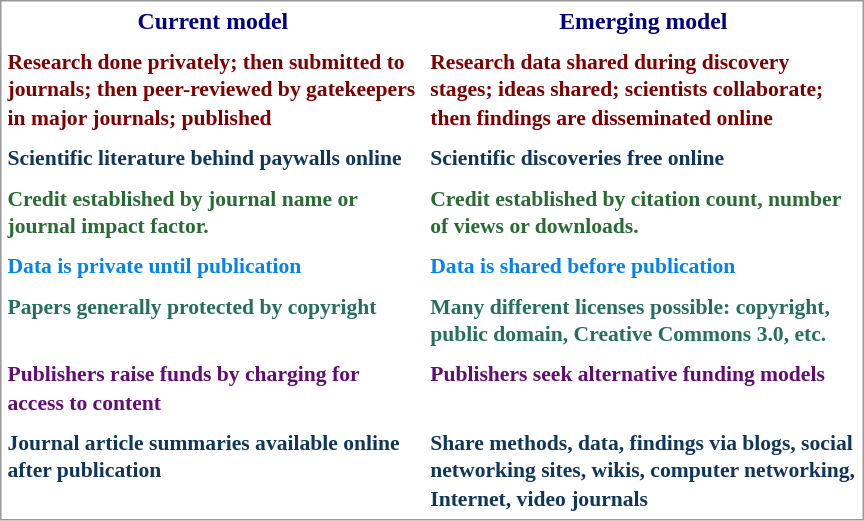<table style="float:right; width:40em; font-weight:bold; border:solid 1px #999999; font-size:.9em; line-height:1.3em; margin:0 0 1em 1em;" cellpadding="4" cellspacing="0">
<tr style="color:#000080; font-size:1.1em;" align="center" valign="top">
<td>Current model</td>
<td>Emerging model</td>
</tr>
<tr style="color:#800000;" valign="top">
<td>Research done privately; then submitted to journals; then peer-reviewed by gatekeepers in major journals; published</td>
<td>Research data shared during discovery stages; ideas shared; scientists collaborate; then findings are disseminated online</td>
</tr>
<tr style="color:#10365B;" valign="top">
<td>Scientific literature behind paywalls online</td>
<td>Scientific discoveries free online</td>
</tr>
<tr style="color:#2A6B35;" valign="top">
<td>Credit established by journal name or journal impact factor.</td>
<td>Credit established by citation count, number of views or downloads.</td>
</tr>
<tr style="color:#0581F1;" valign="top">
<td>Data is private until publication</td>
<td>Data is shared before publication</td>
</tr>
<tr style="color:#266F5E;" valign="top">
<td>Papers generally protected by copyright</td>
<td>Many different licenses possible: copyright, public domain, Creative Commons 3.0, etc.</td>
</tr>
<tr style="color:#630C75;" valign="top">
<td>Publishers raise funds by charging for access to content</td>
<td>Publishers seek alternative funding models</td>
</tr>
<tr style="color:#10365B;" valign="top">
<td>Journal article summaries available online after publication</td>
<td>Share methods, data, findings via blogs, social networking sites, wikis, computer networking, Internet, video journals</td>
</tr>
</table>
